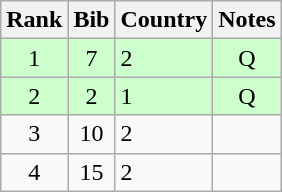<table class="wikitable" style="text-align:center;">
<tr>
<th>Rank</th>
<th>Bib</th>
<th>Country</th>
<th>Notes</th>
</tr>
<tr bgcolor=ccffcc>
<td>1</td>
<td>7</td>
<td align=left> 2</td>
<td>Q</td>
</tr>
<tr bgcolor=ccffcc>
<td>2</td>
<td>2</td>
<td align=left> 1</td>
<td>Q</td>
</tr>
<tr>
<td>3</td>
<td>10</td>
<td align=left> 2</td>
<td></td>
</tr>
<tr>
<td>4</td>
<td>15</td>
<td align=left> 2</td>
<td></td>
</tr>
</table>
